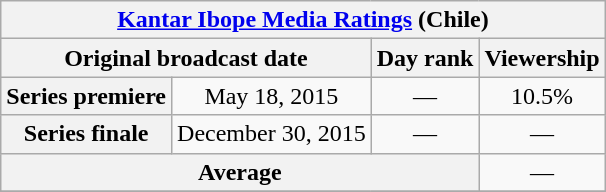<table class=wikitable style="text-align:center">
<tr>
<th colspan="4"><a href='#'>Kantar Ibope Media Ratings</a> (Chile)</th>
</tr>
<tr>
<th colspan="2">Original broadcast date</th>
<th>Day rank</th>
<th>Viewership</th>
</tr>
<tr>
<th>Series premiere</th>
<td>May 18, 2015</td>
<td>—</td>
<td>10.5%</td>
</tr>
<tr>
<th>Series finale</th>
<td>December 30, 2015</td>
<td>—</td>
<td>—</td>
</tr>
<tr>
<th colspan=3>Average</th>
<td>—</td>
</tr>
<tr>
</tr>
</table>
